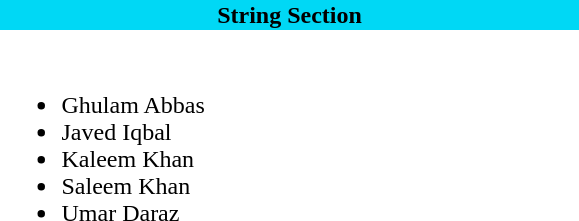<table style="border-spacing: 6px; border: 0px;">
<tr>
<th style="color:black; width:24em; background:#00D8F5; text-align:center">String Section</th>
</tr>
<tr>
<td colspan="2"><br><ul><li>Ghulam Abbas</li><li>Javed Iqbal</li><li>Kaleem Khan</li><li>Saleem Khan</li><li>Umar Daraz</li></ul></td>
</tr>
</table>
